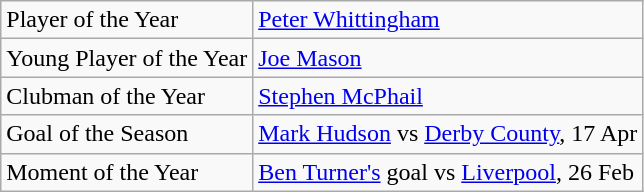<table class="wikitable">
<tr>
<td>Player of the Year</td>
<td><a href='#'>Peter Whittingham</a></td>
</tr>
<tr>
<td>Young Player of the Year</td>
<td><a href='#'>Joe Mason</a></td>
</tr>
<tr>
<td>Clubman of the Year</td>
<td><a href='#'>Stephen McPhail</a></td>
</tr>
<tr>
<td>Goal of the Season</td>
<td><a href='#'>Mark Hudson</a> vs <a href='#'>Derby County</a>, 17 Apr</td>
</tr>
<tr>
<td>Moment of the Year</td>
<td><a href='#'>Ben Turner's</a> goal vs <a href='#'>Liverpool</a>, 26 Feb</td>
</tr>
</table>
